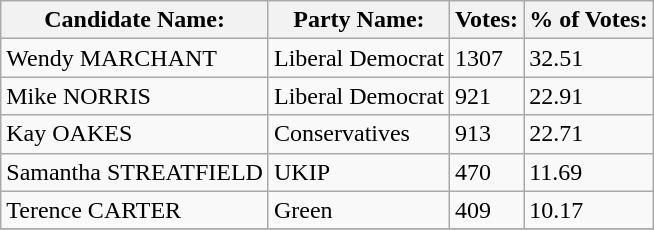<table class="wikitable">
<tr>
<th>Candidate Name:</th>
<th>Party Name:</th>
<th>Votes:</th>
<th>% of Votes:</th>
</tr>
<tr>
<td>Wendy MARCHANT</td>
<td>Liberal Democrat</td>
<td>1307</td>
<td>32.51</td>
</tr>
<tr>
<td>Mike NORRIS</td>
<td>Liberal Democrat</td>
<td>921</td>
<td>22.91</td>
</tr>
<tr>
<td>Kay OAKES</td>
<td>Conservatives</td>
<td>913</td>
<td>22.71</td>
</tr>
<tr>
<td>Samantha STREATFIELD</td>
<td>UKIP</td>
<td>470</td>
<td>11.69</td>
</tr>
<tr>
<td>Terence CARTER</td>
<td>Green</td>
<td>409</td>
<td>10.17</td>
</tr>
<tr>
</tr>
</table>
